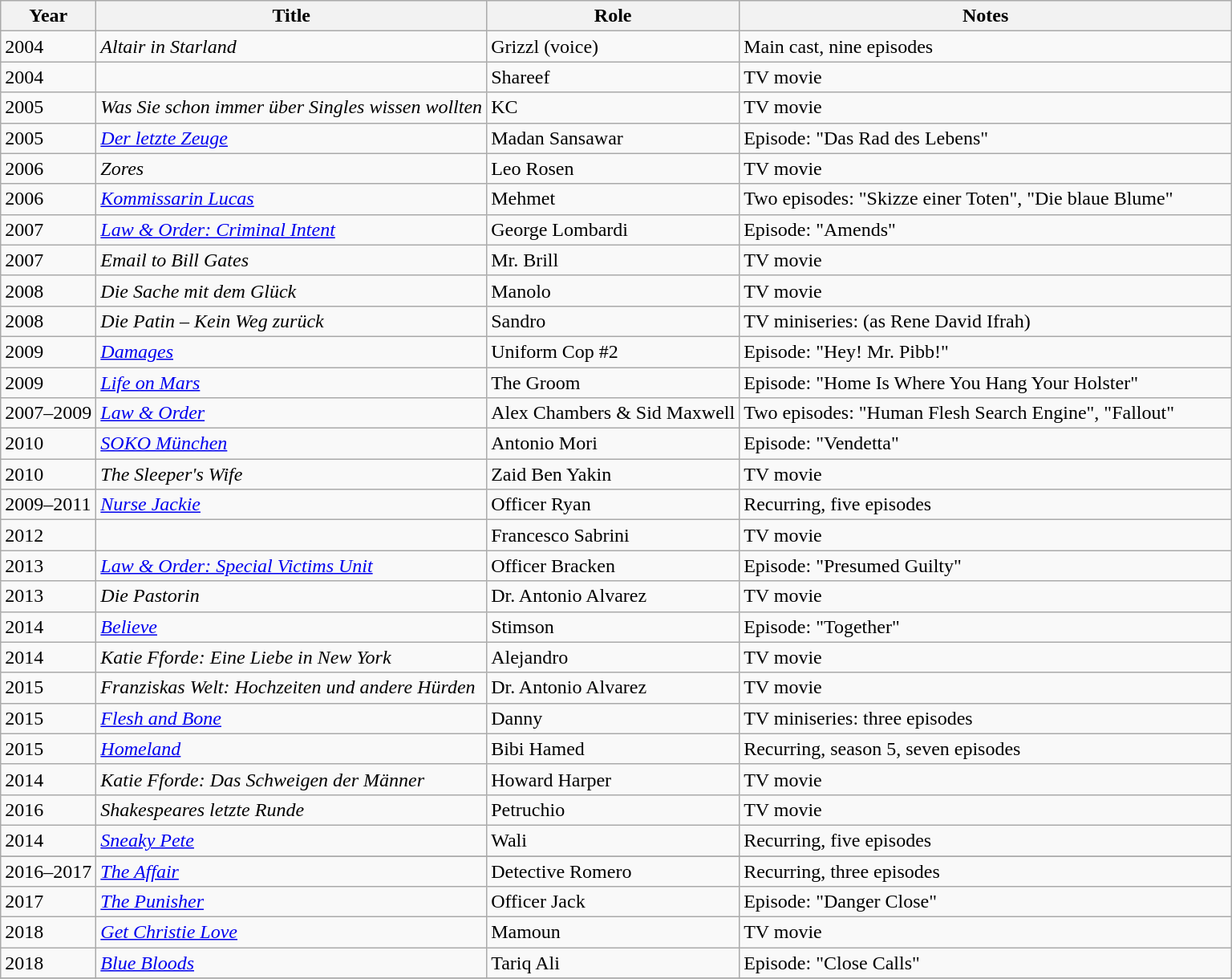<table class="wikitable sortable">
<tr>
<th>Year</th>
<th>Title</th>
<th>Role</th>
<th class="unsortable" style="width:40%;">Notes</th>
</tr>
<tr>
<td>2004</td>
<td><em>Altair in Starland</em></td>
<td>Grizzl (voice)</td>
<td>Main cast, nine episodes</td>
</tr>
<tr>
<td>2004</td>
<td><em></em></td>
<td>Shareef</td>
<td>TV movie</td>
</tr>
<tr>
<td>2005</td>
<td><em>Was Sie schon immer über Singles wissen wollten</em></td>
<td>KC</td>
<td>TV movie</td>
</tr>
<tr>
<td>2005</td>
<td><em><a href='#'>Der letzte Zeuge</a></em></td>
<td>Madan Sansawar</td>
<td>Episode: "Das Rad des Lebens"</td>
</tr>
<tr>
<td>2006</td>
<td><em>Zores</em></td>
<td>Leo Rosen</td>
<td>TV movie</td>
</tr>
<tr>
<td>2006</td>
<td><em><a href='#'>Kommissarin Lucas</a></em></td>
<td>Mehmet</td>
<td>Two episodes: "Skizze einer Toten", "Die blaue Blume"</td>
</tr>
<tr>
<td>2007</td>
<td><em><a href='#'>Law & Order: Criminal Intent</a></em></td>
<td>George Lombardi</td>
<td>Episode: "Amends"</td>
</tr>
<tr>
<td>2007</td>
<td><em>Email to Bill Gates</em></td>
<td>Mr. Brill</td>
<td>TV movie</td>
</tr>
<tr>
<td>2008</td>
<td><em>Die Sache mit dem Glück</em></td>
<td>Manolo</td>
<td>TV movie</td>
</tr>
<tr>
<td>2008</td>
<td><em>Die Patin – Kein Weg zurück</em></td>
<td>Sandro</td>
<td>TV miniseries: (as Rene David Ifrah)</td>
</tr>
<tr>
<td>2009</td>
<td><em><a href='#'>Damages</a></em></td>
<td>Uniform Cop #2</td>
<td>Episode: "Hey! Mr. Pibb!"</td>
</tr>
<tr>
<td>2009</td>
<td><em><a href='#'>Life on Mars</a></em></td>
<td>The Groom</td>
<td>Episode: "Home Is Where You Hang Your Holster"</td>
</tr>
<tr>
<td>2007–2009</td>
<td><em><a href='#'>Law & Order</a></em></td>
<td>Alex Chambers & Sid Maxwell</td>
<td>Two episodes: "Human Flesh Search Engine", "Fallout"</td>
</tr>
<tr>
<td>2010</td>
<td><em><a href='#'>SOKO München</a></em></td>
<td>Antonio Mori</td>
<td>Episode: "Vendetta"</td>
</tr>
<tr>
<td>2010</td>
<td><em>The Sleeper's Wife</em></td>
<td>Zaid Ben Yakin</td>
<td>TV movie</td>
</tr>
<tr>
<td>2009–2011</td>
<td><em><a href='#'>Nurse Jackie</a></em></td>
<td>Officer Ryan</td>
<td>Recurring, five episodes</td>
</tr>
<tr>
<td>2012</td>
<td><em></em></td>
<td>Francesco Sabrini</td>
<td>TV movie</td>
</tr>
<tr>
<td>2013</td>
<td><em><a href='#'>Law & Order: Special Victims Unit</a></em></td>
<td>Officer Bracken</td>
<td>Episode: "Presumed Guilty"</td>
</tr>
<tr>
<td>2013</td>
<td><em>Die Pastorin</em></td>
<td>Dr. Antonio Alvarez</td>
<td>TV movie</td>
</tr>
<tr>
<td>2014</td>
<td><em><a href='#'>Believe</a></em></td>
<td>Stimson</td>
<td>Episode: "Together"</td>
</tr>
<tr>
<td>2014</td>
<td><em>Katie Fforde: Eine Liebe in New York</em></td>
<td>Alejandro</td>
<td>TV movie</td>
</tr>
<tr>
<td>2015</td>
<td><em>Franziskas Welt: Hochzeiten und andere Hürden </em></td>
<td>Dr. Antonio Alvarez</td>
<td>TV movie</td>
</tr>
<tr>
<td>2015</td>
<td><em><a href='#'>Flesh and Bone</a></em></td>
<td>Danny</td>
<td>TV miniseries: three episodes</td>
</tr>
<tr>
<td>2015</td>
<td><em><a href='#'>Homeland</a></em></td>
<td>Bibi Hamed</td>
<td>Recurring, season 5, seven episodes</td>
</tr>
<tr>
<td>2014</td>
<td><em>Katie Fforde: Das Schweigen der Männer</em></td>
<td>Howard Harper</td>
<td>TV movie</td>
</tr>
<tr>
<td>2016</td>
<td><em>Shakespeares letzte Runde</em></td>
<td>Petruchio</td>
<td>TV movie</td>
</tr>
<tr>
<td>2014</td>
<td><em><a href='#'>Sneaky Pete</a></em></td>
<td>Wali</td>
<td>Recurring, five episodes</td>
</tr>
<tr>
</tr>
<tr>
<td>2016–2017</td>
<td><em><a href='#'>The Affair</a></em></td>
<td>Detective Romero</td>
<td>Recurring, three episodes</td>
</tr>
<tr>
<td>2017</td>
<td><em><a href='#'>The Punisher</a></em></td>
<td>Officer Jack</td>
<td>Episode: "Danger Close"</td>
</tr>
<tr>
<td>2018</td>
<td><em><a href='#'>Get Christie Love</a></em></td>
<td>Mamoun</td>
<td>TV movie</td>
</tr>
<tr>
<td>2018</td>
<td><em><a href='#'>Blue Bloods</a></em></td>
<td>Tariq Ali</td>
<td>Episode: "Close Calls"</td>
</tr>
<tr>
</tr>
</table>
